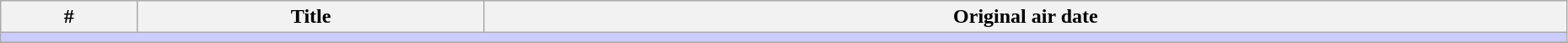<table class="wikitable" width="98%">
<tr>
<th>#</th>
<th>Title</th>
<th>Original air date</th>
</tr>
<tr>
<td colspan="4" bgcolor="#CCF"></td>
</tr>
<tr>
</tr>
</table>
